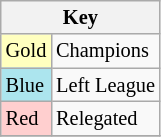<table class="wikitable" style="font-size:85%">
<tr>
<th colspan=2>Key</th>
</tr>
<tr>
<td bgcolor="#ffffbf">Gold</td>
<td>Champions</td>
</tr>
<tr>
<td bgcolor="#ace5ee">Blue</td>
<td>Left League</td>
</tr>
<tr>
<td bgcolor="#ffcfcf">Red</td>
<td>Relegated</td>
</tr>
<tr>
</tr>
</table>
